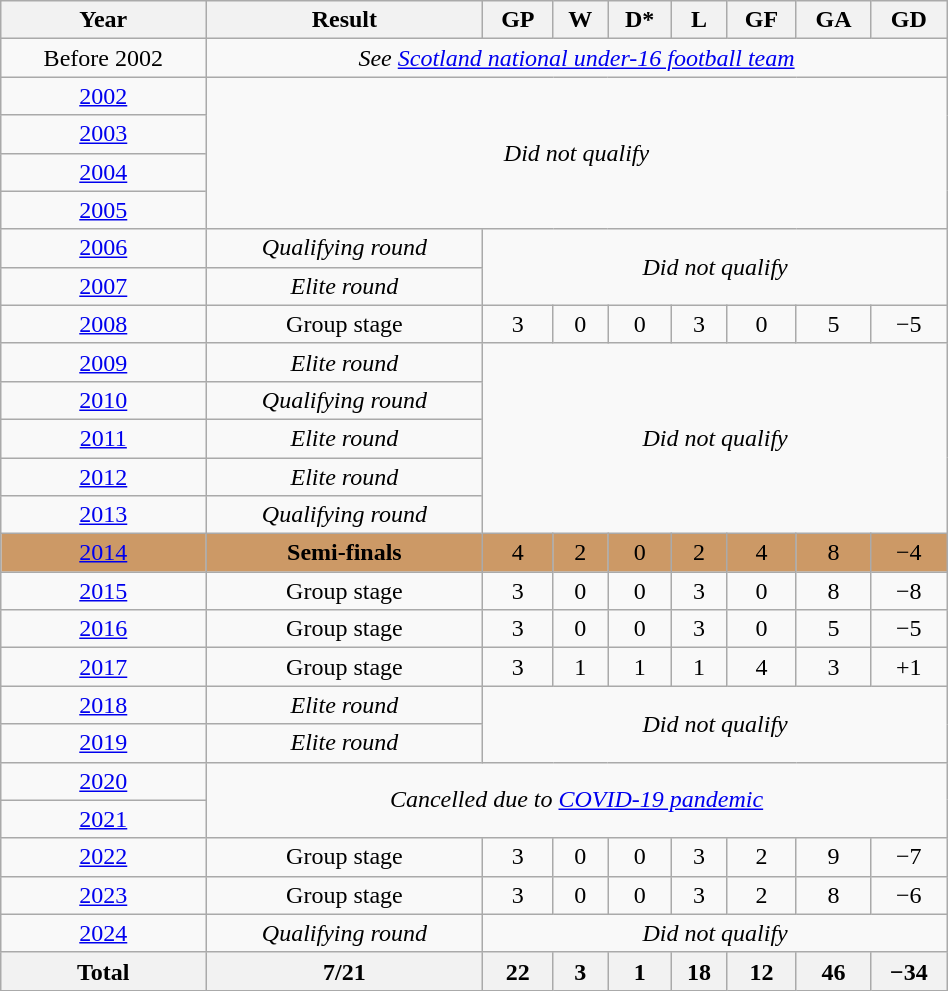<table class="wikitable" style="text-align: center; width:50%;">
<tr>
<th>Year</th>
<th>Result</th>
<th>GP</th>
<th>W</th>
<th>D*</th>
<th>L</th>
<th>GF</th>
<th>GA</th>
<th>GD</th>
</tr>
<tr>
<td>Before 2002</td>
<td colspan=9><em>See <a href='#'>Scotland national under-16 football team</a></em></td>
</tr>
<tr>
<td> <a href='#'>2002</a></td>
<td colspan=8 rowspan=4><em>Did not qualify</em></td>
</tr>
<tr>
<td> <a href='#'>2003</a></td>
</tr>
<tr>
<td> <a href='#'>2004</a></td>
</tr>
<tr>
<td> <a href='#'>2005</a></td>
</tr>
<tr>
<td> <a href='#'>2006</a></td>
<td><em>Qualifying round</em></td>
<td colspan=7 rowspan=2><em>Did not qualify</em></td>
</tr>
<tr>
<td> <a href='#'>2007</a></td>
<td><em>Elite round</em></td>
</tr>
<tr>
<td> <a href='#'>2008</a></td>
<td>Group stage</td>
<td>3</td>
<td>0</td>
<td>0</td>
<td>3</td>
<td>0</td>
<td>5</td>
<td>−5</td>
</tr>
<tr>
<td> <a href='#'>2009</a></td>
<td><em>Elite round</em></td>
<td colspan=7 rowspan=5><em>Did not qualify</em></td>
</tr>
<tr>
<td> <a href='#'>2010</a></td>
<td><em>Qualifying round</em></td>
</tr>
<tr>
<td> <a href='#'>2011</a></td>
<td><em>Elite round</em></td>
</tr>
<tr>
<td> <a href='#'>2012</a></td>
<td><em>Elite round</em></td>
</tr>
<tr>
<td> <a href='#'>2013</a></td>
<td><em>Qualifying round</em></td>
</tr>
<tr bgcolor="#cc9966">
<td> <a href='#'>2014</a></td>
<td><strong>Semi-finals</strong></td>
<td>4</td>
<td>2</td>
<td>0</td>
<td>2</td>
<td>4</td>
<td>8</td>
<td>−4</td>
</tr>
<tr>
<td> <a href='#'>2015</a></td>
<td>Group stage</td>
<td>3</td>
<td>0</td>
<td>0</td>
<td>3</td>
<td>0</td>
<td>8</td>
<td>−8</td>
</tr>
<tr>
<td> <a href='#'>2016</a></td>
<td>Group stage</td>
<td>3</td>
<td>0</td>
<td>0</td>
<td>3</td>
<td>0</td>
<td>5</td>
<td>−5</td>
</tr>
<tr>
<td> <a href='#'>2017</a></td>
<td>Group stage</td>
<td>3</td>
<td>1</td>
<td>1</td>
<td>1</td>
<td>4</td>
<td>3</td>
<td>+1</td>
</tr>
<tr>
<td> <a href='#'>2018</a></td>
<td><em>Elite round</em></td>
<td colspan=7 rowspan=2><em>Did not qualify</em></td>
</tr>
<tr>
<td> <a href='#'>2019</a></td>
<td><em>Elite round</em></td>
</tr>
<tr>
<td> <a href='#'>2020</a></td>
<td rowspan=2 colspan=8><em>Cancelled due to <a href='#'>COVID-19 pandemic</a></em></td>
</tr>
<tr>
<td> <a href='#'>2021</a></td>
</tr>
<tr>
<td> <a href='#'>2022</a></td>
<td>Group stage</td>
<td>3</td>
<td>0</td>
<td>0</td>
<td>3</td>
<td>2</td>
<td>9</td>
<td>−7</td>
</tr>
<tr>
<td> <a href='#'>2023</a></td>
<td>Group stage</td>
<td>3</td>
<td>0</td>
<td>0</td>
<td>3</td>
<td>2</td>
<td>8</td>
<td>−6</td>
</tr>
<tr>
<td> <a href='#'>2024</a></td>
<td><em>Qualifying round</em></td>
<td colspan=7><em>Did not qualify</em></td>
</tr>
<tr>
<th>Total</th>
<th>7/21</th>
<th>22</th>
<th>3</th>
<th>1</th>
<th>18</th>
<th>12</th>
<th>46</th>
<th>−34</th>
</tr>
</table>
